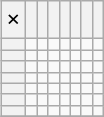<table class="wikitable" style="float: right;text-align: center;">
<tr>
<th style=background:#FAEBD12><strong>×</strong></th>
<th></th>
<th></th>
<th></th>
<th></th>
<th></th>
<th></th>
<th></th>
</tr>
<tr>
<th></th>
<td></td>
<td></td>
<td></td>
<td></td>
<td></td>
<td></td>
<td></td>
</tr>
<tr>
<th></th>
<td></td>
<td></td>
<td></td>
<td></td>
<td></td>
<td></td>
<td></td>
</tr>
<tr>
<th></th>
<td></td>
<td></td>
<td></td>
<td></td>
<td></td>
<td></td>
<td></td>
</tr>
<tr>
<th></th>
<td></td>
<td></td>
<td></td>
<td></td>
<td></td>
<td></td>
<td></td>
</tr>
<tr>
<th></th>
<td></td>
<td></td>
<td></td>
<td></td>
<td></td>
<td></td>
<td></td>
</tr>
<tr>
<th></th>
<td></td>
<td></td>
<td></td>
<td></td>
<td></td>
<td></td>
<td></td>
</tr>
<tr>
<th></th>
<td></td>
<td></td>
<td></td>
<td></td>
<td></td>
<td></td>
<td></td>
</tr>
<tr>
</tr>
</table>
